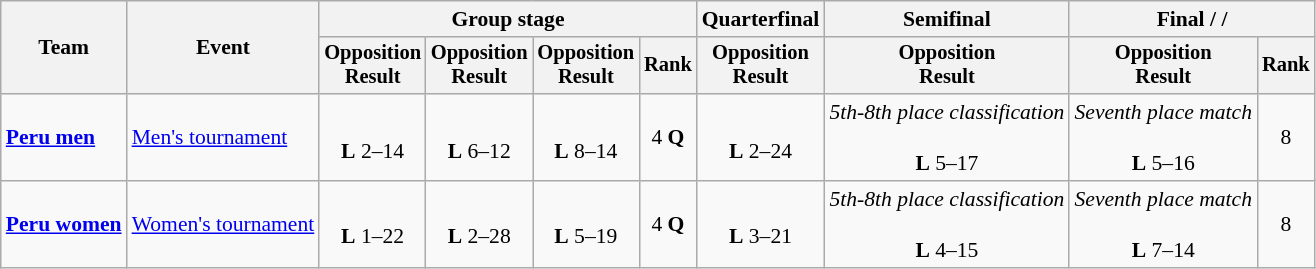<table class=wikitable style=font-size:90%;text-align:center>
<tr>
<th rowspan=2>Team</th>
<th rowspan=2>Event</th>
<th colspan=4>Group stage</th>
<th>Quarterfinal</th>
<th>Semifinal</th>
<th colspan=2>Final /  / </th>
</tr>
<tr style=font-size:95%>
<th>Opposition<br>Result</th>
<th>Opposition<br>Result</th>
<th>Opposition<br>Result</th>
<th>Rank</th>
<th>Opposition<br>Result</th>
<th>Opposition<br>Result</th>
<th>Opposition<br>Result</th>
<th>Rank</th>
</tr>
<tr>
<td align=left><strong><a href='#'>Peru men</a></strong></td>
<td align=left><a href='#'>Men's tournament</a></td>
<td><br><strong>L</strong> 2–14</td>
<td><br><strong>L</strong> 6–12</td>
<td><br><strong>L</strong> 8–14</td>
<td>4 <strong>Q</strong></td>
<td><br><strong>L</strong> 2–24</td>
<td><em>5th-8th place classification</em><br><br><strong>L</strong> 5–17</td>
<td><em>Seventh place match</em><br><br><strong>L</strong> 5–16</td>
<td>8</td>
</tr>
<tr>
<td align=left><strong><a href='#'>Peru women</a></strong></td>
<td align=left><a href='#'>Women's tournament</a></td>
<td><br><strong>L</strong> 1–22</td>
<td><br><strong>L</strong> 2–28</td>
<td><br><strong>L</strong> 5–19</td>
<td>4 <strong>Q</strong></td>
<td><br><strong>L</strong> 3–21</td>
<td><em>5th-8th place classification</em><br><br><strong>L</strong> 4–15</td>
<td><em>Seventh place match</em><br><br><strong>L</strong> 7–14</td>
<td>8</td>
</tr>
</table>
